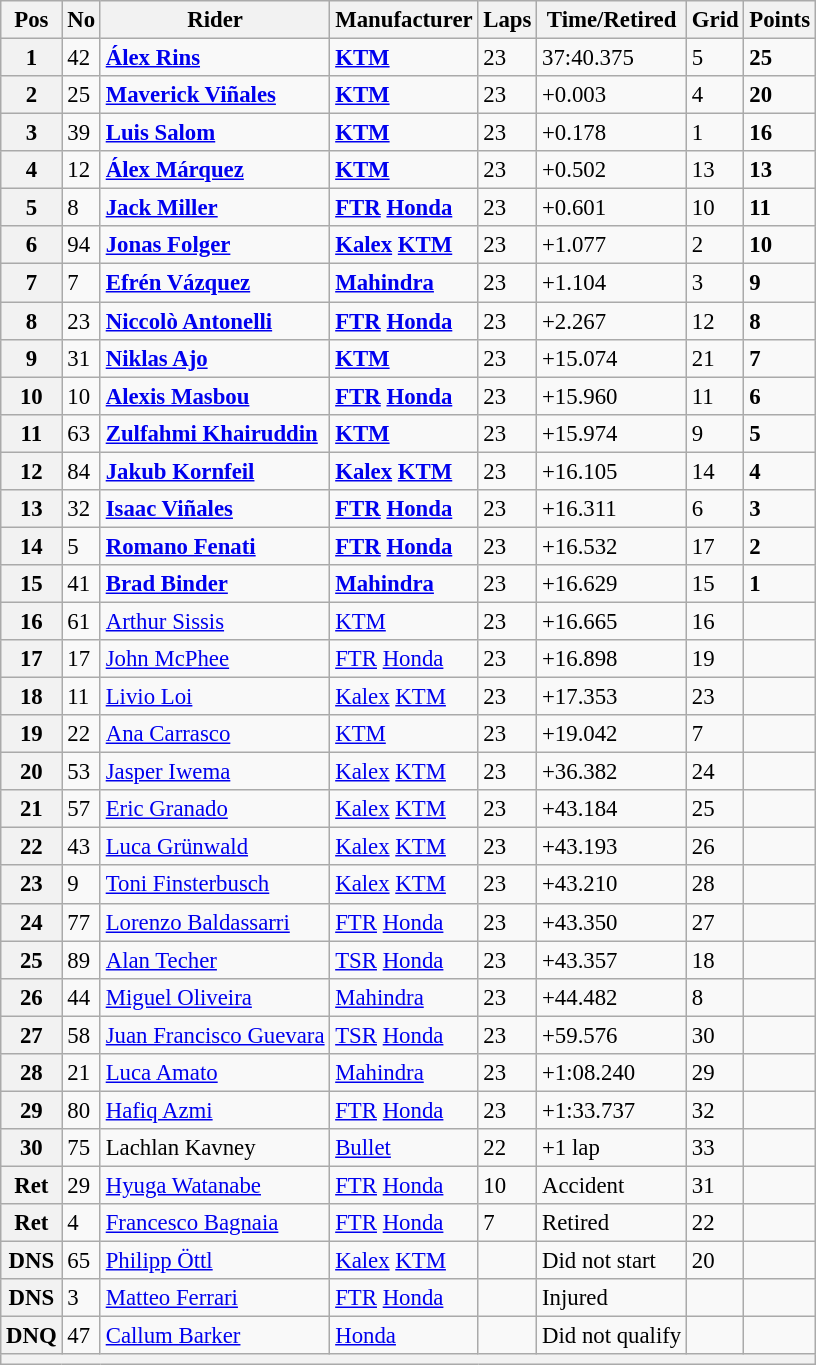<table class="wikitable" style="font-size: 95%;">
<tr>
<th>Pos</th>
<th>No</th>
<th>Rider</th>
<th>Manufacturer</th>
<th>Laps</th>
<th>Time/Retired</th>
<th>Grid</th>
<th>Points</th>
</tr>
<tr>
<th>1</th>
<td>42</td>
<td> <strong><a href='#'>Álex Rins</a></strong></td>
<td><strong><a href='#'>KTM</a></strong></td>
<td>23</td>
<td>37:40.375</td>
<td>5</td>
<td><strong>25</strong></td>
</tr>
<tr>
<th>2</th>
<td>25</td>
<td> <strong><a href='#'>Maverick Viñales</a></strong></td>
<td><strong><a href='#'>KTM</a></strong></td>
<td>23</td>
<td>+0.003</td>
<td>4</td>
<td><strong>20</strong></td>
</tr>
<tr>
<th>3</th>
<td>39</td>
<td> <strong><a href='#'>Luis Salom</a></strong></td>
<td><strong><a href='#'>KTM</a></strong></td>
<td>23</td>
<td>+0.178</td>
<td>1</td>
<td><strong>16</strong></td>
</tr>
<tr>
<th>4</th>
<td>12</td>
<td> <strong><a href='#'>Álex Márquez</a></strong></td>
<td><strong><a href='#'>KTM</a></strong></td>
<td>23</td>
<td>+0.502</td>
<td>13</td>
<td><strong>13</strong></td>
</tr>
<tr>
<th>5</th>
<td>8</td>
<td> <strong><a href='#'>Jack Miller</a></strong></td>
<td><strong><a href='#'>FTR</a> <a href='#'>Honda</a></strong></td>
<td>23</td>
<td>+0.601</td>
<td>10</td>
<td><strong>11</strong></td>
</tr>
<tr>
<th>6</th>
<td>94</td>
<td> <strong><a href='#'>Jonas Folger</a></strong></td>
<td><strong><a href='#'>Kalex</a> <a href='#'>KTM</a></strong></td>
<td>23</td>
<td>+1.077</td>
<td>2</td>
<td><strong>10</strong></td>
</tr>
<tr>
<th>7</th>
<td>7</td>
<td> <strong><a href='#'>Efrén Vázquez</a></strong></td>
<td><strong><a href='#'>Mahindra</a></strong></td>
<td>23</td>
<td>+1.104</td>
<td>3</td>
<td><strong>9</strong></td>
</tr>
<tr>
<th>8</th>
<td>23</td>
<td> <strong><a href='#'>Niccolò Antonelli</a></strong></td>
<td><strong><a href='#'>FTR</a> <a href='#'>Honda</a></strong></td>
<td>23</td>
<td>+2.267</td>
<td>12</td>
<td><strong>8</strong></td>
</tr>
<tr>
<th>9</th>
<td>31</td>
<td> <strong><a href='#'>Niklas Ajo</a></strong></td>
<td><strong><a href='#'>KTM</a></strong></td>
<td>23</td>
<td>+15.074</td>
<td>21</td>
<td><strong>7</strong></td>
</tr>
<tr>
<th>10</th>
<td>10</td>
<td> <strong><a href='#'>Alexis Masbou</a></strong></td>
<td><strong><a href='#'>FTR</a> <a href='#'>Honda</a></strong></td>
<td>23</td>
<td>+15.960</td>
<td>11</td>
<td><strong>6</strong></td>
</tr>
<tr>
<th>11</th>
<td>63</td>
<td> <strong><a href='#'>Zulfahmi Khairuddin</a></strong></td>
<td><strong><a href='#'>KTM</a></strong></td>
<td>23</td>
<td>+15.974</td>
<td>9</td>
<td><strong>5</strong></td>
</tr>
<tr>
<th>12</th>
<td>84</td>
<td> <strong><a href='#'>Jakub Kornfeil</a></strong></td>
<td><strong><a href='#'>Kalex</a> <a href='#'>KTM</a></strong></td>
<td>23</td>
<td>+16.105</td>
<td>14</td>
<td><strong>4</strong></td>
</tr>
<tr>
<th>13</th>
<td>32</td>
<td> <strong><a href='#'>Isaac Viñales</a></strong></td>
<td><strong><a href='#'>FTR</a> <a href='#'>Honda</a></strong></td>
<td>23</td>
<td>+16.311</td>
<td>6</td>
<td><strong>3</strong></td>
</tr>
<tr>
<th>14</th>
<td>5</td>
<td> <strong><a href='#'>Romano Fenati</a></strong></td>
<td><strong><a href='#'>FTR</a> <a href='#'>Honda</a></strong></td>
<td>23</td>
<td>+16.532</td>
<td>17</td>
<td><strong>2</strong></td>
</tr>
<tr>
<th>15</th>
<td>41</td>
<td> <strong><a href='#'>Brad Binder</a></strong></td>
<td><strong><a href='#'>Mahindra</a></strong></td>
<td>23</td>
<td>+16.629</td>
<td>15</td>
<td><strong>1</strong></td>
</tr>
<tr>
<th>16</th>
<td>61</td>
<td> <a href='#'>Arthur Sissis</a></td>
<td><a href='#'>KTM</a></td>
<td>23</td>
<td>+16.665</td>
<td>16</td>
<td></td>
</tr>
<tr>
<th>17</th>
<td>17</td>
<td> <a href='#'>John McPhee</a></td>
<td><a href='#'>FTR</a> <a href='#'>Honda</a></td>
<td>23</td>
<td>+16.898</td>
<td>19</td>
<td></td>
</tr>
<tr>
<th>18</th>
<td>11</td>
<td> <a href='#'>Livio Loi</a></td>
<td><a href='#'>Kalex</a> <a href='#'>KTM</a></td>
<td>23</td>
<td>+17.353</td>
<td>23</td>
<td></td>
</tr>
<tr>
<th>19</th>
<td>22</td>
<td> <a href='#'>Ana Carrasco</a></td>
<td><a href='#'>KTM</a></td>
<td>23</td>
<td>+19.042</td>
<td>7</td>
<td></td>
</tr>
<tr>
<th>20</th>
<td>53</td>
<td> <a href='#'>Jasper Iwema</a></td>
<td><a href='#'>Kalex</a> <a href='#'>KTM</a></td>
<td>23</td>
<td>+36.382</td>
<td>24</td>
<td></td>
</tr>
<tr>
<th>21</th>
<td>57</td>
<td> <a href='#'>Eric Granado</a></td>
<td><a href='#'>Kalex</a> <a href='#'>KTM</a></td>
<td>23</td>
<td>+43.184</td>
<td>25</td>
<td></td>
</tr>
<tr>
<th>22</th>
<td>43</td>
<td> <a href='#'>Luca Grünwald</a></td>
<td><a href='#'>Kalex</a> <a href='#'>KTM</a></td>
<td>23</td>
<td>+43.193</td>
<td>26</td>
<td></td>
</tr>
<tr>
<th>23</th>
<td>9</td>
<td> <a href='#'>Toni Finsterbusch</a></td>
<td><a href='#'>Kalex</a> <a href='#'>KTM</a></td>
<td>23</td>
<td>+43.210</td>
<td>28</td>
<td></td>
</tr>
<tr>
<th>24</th>
<td>77</td>
<td> <a href='#'>Lorenzo Baldassarri</a></td>
<td><a href='#'>FTR</a> <a href='#'>Honda</a></td>
<td>23</td>
<td>+43.350</td>
<td>27</td>
<td></td>
</tr>
<tr>
<th>25</th>
<td>89</td>
<td> <a href='#'>Alan Techer</a></td>
<td><a href='#'>TSR</a> <a href='#'>Honda</a></td>
<td>23</td>
<td>+43.357</td>
<td>18</td>
<td></td>
</tr>
<tr>
<th>26</th>
<td>44</td>
<td> <a href='#'>Miguel Oliveira</a></td>
<td><a href='#'>Mahindra</a></td>
<td>23</td>
<td>+44.482</td>
<td>8</td>
<td></td>
</tr>
<tr>
<th>27</th>
<td>58</td>
<td> <a href='#'>Juan Francisco Guevara</a></td>
<td><a href='#'>TSR</a> <a href='#'>Honda</a></td>
<td>23</td>
<td>+59.576</td>
<td>30</td>
<td></td>
</tr>
<tr>
<th>28</th>
<td>21</td>
<td> <a href='#'>Luca Amato</a></td>
<td><a href='#'>Mahindra</a></td>
<td>23</td>
<td>+1:08.240</td>
<td>29</td>
<td></td>
</tr>
<tr>
<th>29</th>
<td>80</td>
<td> <a href='#'>Hafiq Azmi</a></td>
<td><a href='#'>FTR</a> <a href='#'>Honda</a></td>
<td>23</td>
<td>+1:33.737</td>
<td>32</td>
<td></td>
</tr>
<tr>
<th>30</th>
<td>75</td>
<td> Lachlan Kavney</td>
<td><a href='#'>Bullet</a></td>
<td>22</td>
<td>+1 lap</td>
<td>33</td>
<td></td>
</tr>
<tr>
<th>Ret</th>
<td>29</td>
<td> <a href='#'>Hyuga Watanabe</a></td>
<td><a href='#'>FTR</a> <a href='#'>Honda</a></td>
<td>10</td>
<td>Accident</td>
<td>31</td>
<td></td>
</tr>
<tr>
<th>Ret</th>
<td>4</td>
<td> <a href='#'>Francesco Bagnaia</a></td>
<td><a href='#'>FTR</a> <a href='#'>Honda</a></td>
<td>7</td>
<td>Retired</td>
<td>22</td>
<td></td>
</tr>
<tr>
<th>DNS</th>
<td>65</td>
<td> <a href='#'>Philipp Öttl</a></td>
<td><a href='#'>Kalex</a> <a href='#'>KTM</a></td>
<td></td>
<td>Did not start</td>
<td>20</td>
<td></td>
</tr>
<tr>
<th>DNS</th>
<td>3</td>
<td> <a href='#'>Matteo Ferrari</a></td>
<td><a href='#'>FTR</a> <a href='#'>Honda</a></td>
<td></td>
<td>Injured</td>
<td></td>
<td></td>
</tr>
<tr>
<th>DNQ</th>
<td>47</td>
<td> <a href='#'>Callum Barker</a></td>
<td><a href='#'>Honda</a></td>
<td></td>
<td>Did not qualify</td>
<td></td>
<td></td>
</tr>
<tr>
<th colspan=8></th>
</tr>
</table>
